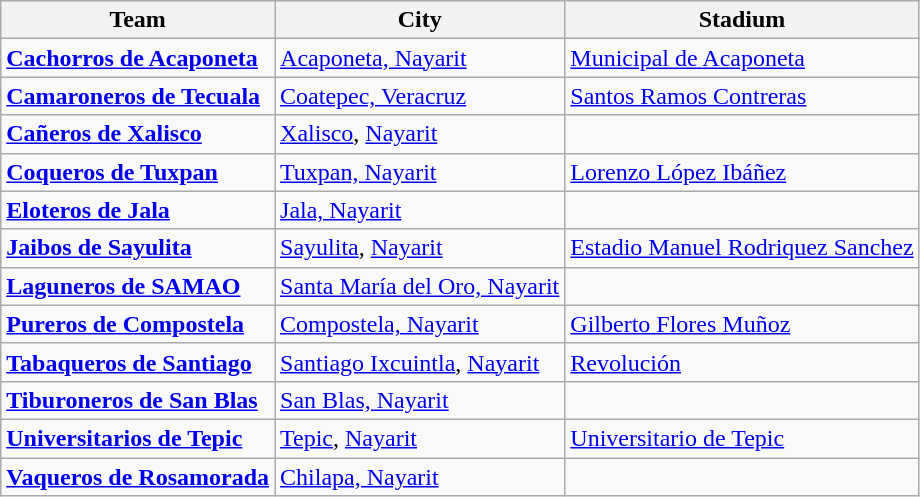<table class="wikitable sortable">
<tr>
<th>Team</th>
<th>City</th>
<th>Stadium</th>
</tr>
<tr>
<td><strong><a href='#'>Cachorros de Acaponeta</a></strong></td>
<td><a href='#'>Acaponeta, Nayarit</a></td>
<td><a href='#'>Municipal de Acaponeta</a></td>
</tr>
<tr>
<td><strong><a href='#'>Camaroneros de Tecuala</a></strong></td>
<td><a href='#'>Coatepec, Veracruz</a></td>
<td><a href='#'>Santos Ramos Contreras</a></td>
</tr>
<tr>
<td><strong><a href='#'>Cañeros de Xalisco</a></strong></td>
<td><a href='#'>Xalisco</a>, <a href='#'>Nayarit</a></td>
<td></td>
</tr>
<tr>
<td><strong><a href='#'>Coqueros de Tuxpan</a></strong></td>
<td><a href='#'>Tuxpan, Nayarit</a></td>
<td><a href='#'>Lorenzo López Ibáñez</a></td>
</tr>
<tr>
<td><strong><a href='#'>Eloteros de Jala</a></strong></td>
<td><a href='#'>Jala, Nayarit</a></td>
<td></td>
</tr>
<tr>
<td><strong><a href='#'>Jaibos de Sayulita</a></strong></td>
<td><a href='#'>Sayulita</a>, <a href='#'>Nayarit</a></td>
<td><a href='#'>Estadio Manuel Rodriquez Sanchez</a></td>
</tr>
<tr>
<td><strong><a href='#'>Laguneros de SAMAO</a></strong></td>
<td><a href='#'>Santa María del Oro, Nayarit</a></td>
<td></td>
</tr>
<tr>
<td><strong><a href='#'>Pureros de Compostela</a></strong></td>
<td><a href='#'>Compostela, Nayarit</a></td>
<td><a href='#'>Gilberto Flores Muñoz</a></td>
</tr>
<tr>
<td><strong><a href='#'>Tabaqueros de Santiago</a></strong></td>
<td><a href='#'>Santiago Ixcuintla</a>, <a href='#'>Nayarit</a></td>
<td><a href='#'>Revolución</a></td>
</tr>
<tr>
<td><strong><a href='#'>Tiburoneros de San Blas</a></strong></td>
<td><a href='#'>San Blas, Nayarit</a></td>
<td></td>
</tr>
<tr>
<td><strong><a href='#'>Universitarios de Tepic</a></strong></td>
<td><a href='#'>Tepic</a>, <a href='#'>Nayarit</a></td>
<td><a href='#'>Universitario de Tepic</a></td>
</tr>
<tr>
<td><strong><a href='#'>Vaqueros de Rosamorada</a></strong></td>
<td><a href='#'>Chilapa, Nayarit</a></td>
<td></td>
</tr>
</table>
